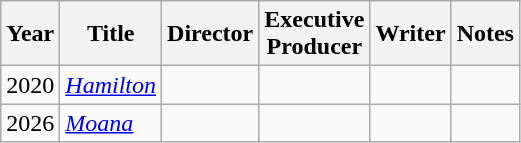<table class="wikitable">
<tr>
<th>Year</th>
<th>Title</th>
<th>Director</th>
<th>Executive<br>Producer</th>
<th>Writer</th>
<th>Notes</th>
</tr>
<tr>
<td>2020</td>
<td><em><a href='#'>Hamilton</a></em></td>
<td></td>
<td></td>
<td></td>
<td></td>
</tr>
<tr>
<td>2026</td>
<td><em><a href='#'>Moana</a></em></td>
<td></td>
<td></td>
<td></td>
<td></td>
</tr>
</table>
